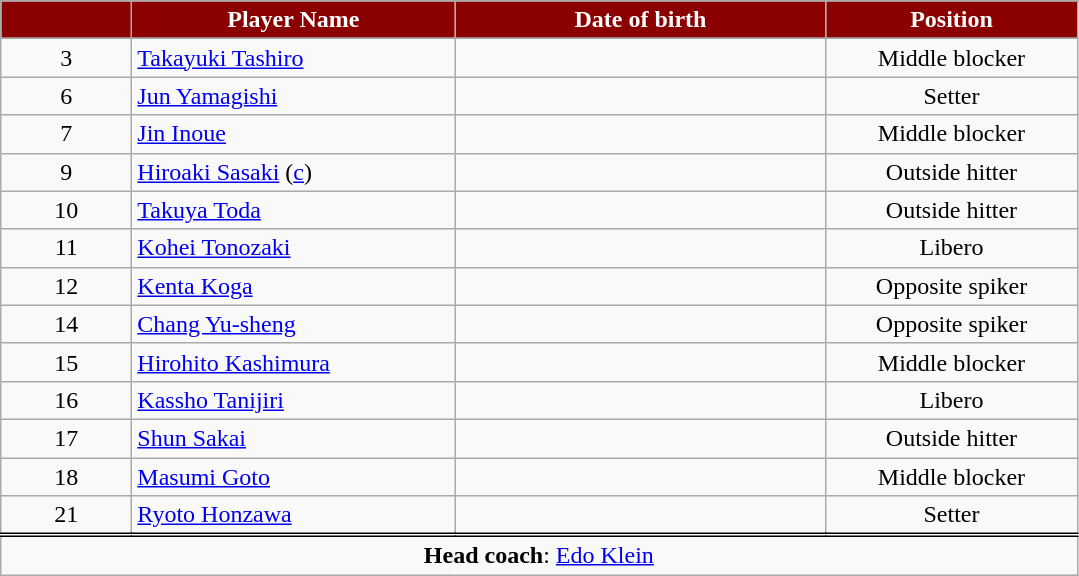<table class="wikitable plainrowheaders collapsible " style="text-align:center">
<tr>
<th style="width:5em; color:#FFFFFF; background-color:#8B0000"></th>
<th style="width:13em; color:#FFFFFF; background-color:#8B0000">Player Name</th>
<th style="width:15em; color:#FFFFFF; background-color:#8B0000">Date of birth</th>
<th style="width:10em; color:#FFFFFF; background-color:#8B0000">Position</th>
</tr>
<tr>
</tr>
<tr>
<td>3</td>
<td align=left> <a href='#'>Takayuki Tashiro</a></td>
<td align=right></td>
<td>Middle blocker<br></td>
</tr>
<tr>
<td>6</td>
<td align=left> <a href='#'>Jun Yamagishi</a></td>
<td align=right></td>
<td>Setter</td>
</tr>
<tr>
<td>7</td>
<td align=left> <a href='#'>Jin Inoue</a></td>
<td align=right></td>
<td>Middle blocker</td>
</tr>
<tr>
<td>9</td>
<td align=left> <a href='#'>Hiroaki Sasaki</a> (<a href='#'>c</a>)</td>
<td align=right></td>
<td>Outside hitter</td>
</tr>
<tr>
<td>10</td>
<td align=left> <a href='#'>Takuya Toda</a></td>
<td align=right></td>
<td>Outside hitter</td>
</tr>
<tr>
<td>11</td>
<td align=left> <a href='#'>Kohei Tonozaki</a></td>
<td align=right></td>
<td>Libero</td>
</tr>
<tr>
<td>12</td>
<td align=left> <a href='#'>Kenta Koga</a></td>
<td align=right></td>
<td>Opposite spiker</td>
</tr>
<tr>
<td>14</td>
<td align=left> <a href='#'>Chang Yu-sheng</a></td>
<td align=right></td>
<td>Opposite spiker</td>
</tr>
<tr>
<td>15</td>
<td align=left> <a href='#'>Hirohito Kashimura</a></td>
<td align=right></td>
<td>Middle blocker</td>
</tr>
<tr>
<td>16</td>
<td align=left> <a href='#'>Kassho Tanijiri</a></td>
<td align=right></td>
<td>Libero</td>
</tr>
<tr>
<td>17</td>
<td align=left> <a href='#'>Shun Sakai</a></td>
<td align=right></td>
<td>Outside hitter</td>
</tr>
<tr>
<td>18</td>
<td align=left> <a href='#'>Masumi Goto</a></td>
<td align=right></td>
<td>Middle blocker</td>
</tr>
<tr>
<td>21</td>
<td align=left> <a href='#'>Ryoto Honzawa</a></td>
<td align=right></td>
<td>Setter</td>
</tr>
<tr>
<td style="border-top:double;"colspan=4><strong>Head coach</strong>:  <a href='#'>Edo Klein</a></td>
</tr>
</table>
